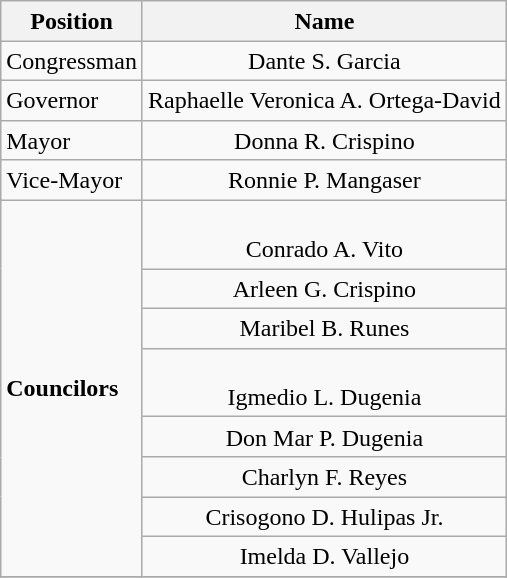<table class="wikitable" style="line-height:1.20em; font-size:100%;">
<tr>
<th>Position</th>
<th>Name</th>
</tr>
<tr>
<td>Congressman</td>
<td style="text-align:center;">Dante S. Garcia</td>
</tr>
<tr>
<td>Governor</td>
<td style="text-align:center;">Raphaelle Veronica A. Ortega-David</td>
</tr>
<tr>
<td>Mayor</td>
<td style="text-align:center;">Donna R. Crispino</td>
</tr>
<tr>
<td>Vice-Mayor</td>
<td style="text-align:center;">Ronnie P. Mangaser</td>
</tr>
<tr>
<td rowspan=8><strong>Councilors</strong></td>
<td style="text-align:center;"><br>Conrado A. Vito</td>
</tr>
<tr>
<td style="text-align:center;">Arleen G. Crispino</td>
</tr>
<tr>
<td style="text-align:center;">Maribel B. Runes</td>
</tr>
<tr>
<td style="text-align:center;"><br>Igmedio L. Dugenia</td>
</tr>
<tr>
<td style="text-align:center;">Don Mar P. Dugenia</td>
</tr>
<tr>
<td style="text-align:center;">Charlyn F. Reyes</td>
</tr>
<tr>
<td style="text-align:center;">Crisogono D. Hulipas Jr.</td>
</tr>
<tr>
<td style="text-align:center;">Imelda D. Vallejo</td>
</tr>
<tr>
</tr>
</table>
